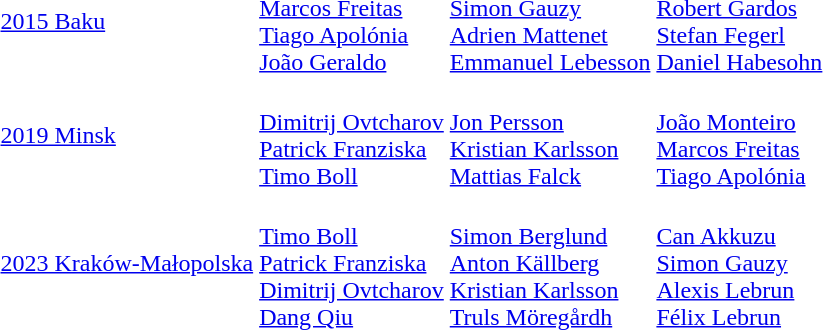<table>
<tr valign="center">
<td><a href='#'>2015 Baku</a><br></td>
<td><br><a href='#'>Marcos Freitas</a><br><a href='#'>Tiago Apolónia</a><br><a href='#'>João Geraldo</a></td>
<td><br><a href='#'>Simon Gauzy</a><br><a href='#'>Adrien Mattenet</a><br><a href='#'>Emmanuel Lebesson</a></td>
<td><br><a href='#'>Robert Gardos</a><br><a href='#'>Stefan Fegerl</a><br><a href='#'>Daniel Habesohn</a></td>
</tr>
<tr valign="center">
<td><a href='#'>2019 Minsk</a><br></td>
<td><br><a href='#'>Dimitrij Ovtcharov</a><br><a href='#'>Patrick Franziska</a><br><a href='#'>Timo Boll</a></td>
<td><br><a href='#'>Jon Persson</a><br><a href='#'>Kristian Karlsson</a><br><a href='#'>Mattias Falck</a></td>
<td><br><a href='#'>João Monteiro</a><br><a href='#'>Marcos Freitas</a><br><a href='#'>Tiago Apolónia</a></td>
</tr>
<tr valign="center">
<td><a href='#'>2023 Kraków-Małopolska</a><br></td>
<td><br><a href='#'>Timo Boll</a><br><a href='#'>Patrick Franziska</a><br><a href='#'>Dimitrij Ovtcharov</a><br><a href='#'>Dang Qiu</a></td>
<td><br><a href='#'>Simon Berglund</a><br><a href='#'>Anton Källberg</a><br><a href='#'>Kristian Karlsson</a><br><a href='#'>Truls Möregårdh</a></td>
<td><br><a href='#'>Can Akkuzu</a><br><a href='#'>Simon Gauzy</a><br><a href='#'>Alexis Lebrun</a><br><a href='#'>Félix Lebrun</a></td>
</tr>
</table>
